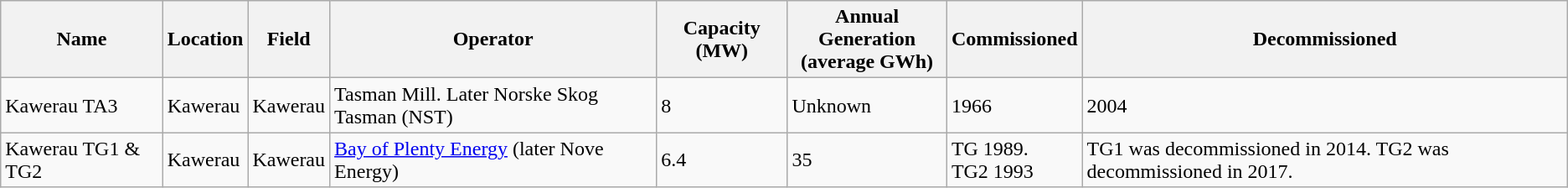<table class="wikitable sortable" border="1">
<tr>
<th>Name</th>
<th>Location</th>
<th>Field</th>
<th>Operator</th>
<th>Capacity (MW)</th>
<th>Annual Generation<br>(average GWh)</th>
<th>Commissioned</th>
<th>Decommissioned</th>
</tr>
<tr>
<td>Kawerau TA3</td>
<td>Kawerau</td>
<td>Kawerau</td>
<td>Tasman Mill. Later Norske Skog Tasman (NST)</td>
<td>8</td>
<td>Unknown</td>
<td>1966</td>
<td>2004</td>
</tr>
<tr>
<td>Kawerau TG1 & TG2</td>
<td>Kawerau</td>
<td>Kawerau</td>
<td><a href='#'>Bay of Plenty Energy</a> (later Nove Energy)</td>
<td>6.4</td>
<td>35</td>
<td>TG 1989.<br>TG2 1993</td>
<td>TG1 was decommissioned in 2014. TG2 was decommissioned in 2017.</td>
</tr>
</table>
